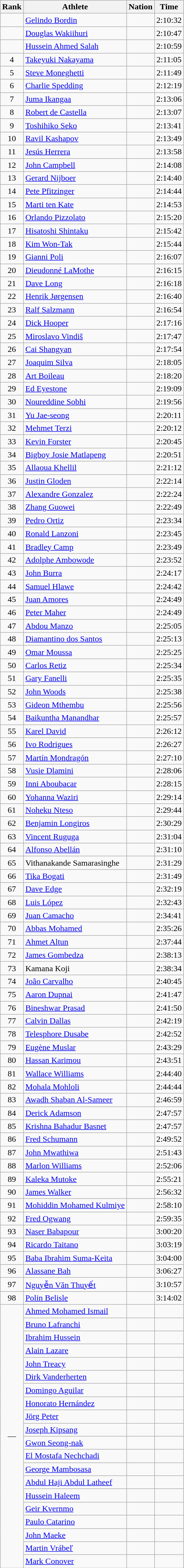<table class="wikitable sortable" style="text-align:center">
<tr>
<th>Rank</th>
<th>Athlete</th>
<th>Nation</th>
<th>Time</th>
</tr>
<tr>
<td></td>
<td align=left><a href='#'>Gelindo Bordin</a></td>
<td align=left></td>
<td>2:10:32</td>
</tr>
<tr>
<td></td>
<td align=left><a href='#'>Douglas Wakiihuri</a></td>
<td align=left></td>
<td>2:10:47</td>
</tr>
<tr>
<td></td>
<td align=left><a href='#'>Hussein Ahmed Salah</a></td>
<td align=left></td>
<td>2:10:59</td>
</tr>
<tr>
<td>4</td>
<td align=left><a href='#'>Takeyuki Nakayama</a></td>
<td align=left></td>
<td>2:11:05</td>
</tr>
<tr>
<td>5</td>
<td align=left><a href='#'>Steve Moneghetti</a></td>
<td align=left></td>
<td>2:11:49</td>
</tr>
<tr>
<td>6</td>
<td align=left><a href='#'>Charlie Spedding</a></td>
<td align=left></td>
<td>2:12:19</td>
</tr>
<tr>
<td>7</td>
<td align=left><a href='#'>Juma Ikangaa</a></td>
<td align=left></td>
<td>2:13:06</td>
</tr>
<tr>
<td>8</td>
<td align=left><a href='#'>Robert de Castella</a></td>
<td align=left></td>
<td>2:13:07</td>
</tr>
<tr>
<td>9</td>
<td align=left><a href='#'>Toshihiko Seko</a></td>
<td align=left></td>
<td>2:13:41</td>
</tr>
<tr>
<td>10</td>
<td align=left><a href='#'>Ravil Kashapov</a></td>
<td align=left></td>
<td>2:13:49</td>
</tr>
<tr>
<td>11</td>
<td align=left><a href='#'>Jesús Herrera</a></td>
<td align=left></td>
<td>2:13:58</td>
</tr>
<tr>
<td>12</td>
<td align=left><a href='#'>John Campbell</a></td>
<td align=left></td>
<td>2:14:08</td>
</tr>
<tr>
<td>13</td>
<td align=left><a href='#'>Gerard Nijboer</a></td>
<td align=left></td>
<td>2:14:40</td>
</tr>
<tr>
<td>14</td>
<td align=left><a href='#'>Pete Pfitzinger</a></td>
<td align=left></td>
<td>2:14:44</td>
</tr>
<tr>
<td>15</td>
<td align=left><a href='#'>Marti ten Kate</a></td>
<td align=left></td>
<td>2:14:53</td>
</tr>
<tr>
<td>16</td>
<td align=left><a href='#'>Orlando Pizzolato</a></td>
<td align=left></td>
<td>2:15:20</td>
</tr>
<tr>
<td>17</td>
<td align=left><a href='#'>Hisatoshi Shintaku</a></td>
<td align=left></td>
<td>2:15:42</td>
</tr>
<tr>
<td>18</td>
<td align=left><a href='#'>Kim Won-Tak</a></td>
<td align=left></td>
<td>2:15:44</td>
</tr>
<tr>
<td>19</td>
<td align=left><a href='#'>Gianni Poli</a></td>
<td align=left></td>
<td>2:16:07</td>
</tr>
<tr>
<td>20</td>
<td align=left><a href='#'>Dieudonné LaMothe</a></td>
<td align=left></td>
<td>2:16:15</td>
</tr>
<tr>
<td>21</td>
<td align=left><a href='#'>Dave Long</a></td>
<td align=left></td>
<td>2:16:18</td>
</tr>
<tr>
<td>22</td>
<td align=left><a href='#'>Henrik Jørgensen</a></td>
<td align=left></td>
<td>2:16:40</td>
</tr>
<tr>
<td>23</td>
<td align=left><a href='#'>Ralf Salzmann</a></td>
<td align=left></td>
<td>2:16:54</td>
</tr>
<tr>
<td>24</td>
<td align=left><a href='#'>Dick Hooper</a></td>
<td align=left></td>
<td>2:17:16</td>
</tr>
<tr>
<td>25</td>
<td align=left><a href='#'>Miroslavo Vindiš</a></td>
<td align=left></td>
<td>2:17:47</td>
</tr>
<tr>
<td>26</td>
<td align=left><a href='#'>Cai Shangyan</a></td>
<td align=left></td>
<td>2:17:54</td>
</tr>
<tr>
<td>27</td>
<td align=left><a href='#'>Joaquim Silva</a></td>
<td align=left></td>
<td>2:18:05</td>
</tr>
<tr>
<td>28</td>
<td align=left><a href='#'>Art Boileau</a></td>
<td align=left></td>
<td>2:18:20</td>
</tr>
<tr>
<td>29</td>
<td align=left><a href='#'>Ed Eyestone</a></td>
<td align=left></td>
<td>2:19:09</td>
</tr>
<tr>
<td>30</td>
<td align=left><a href='#'>Noureddine Sobhi</a></td>
<td align=left></td>
<td>2:19:56</td>
</tr>
<tr>
<td>31</td>
<td align=left><a href='#'>Yu Jae-seong</a></td>
<td align=left></td>
<td>2:20:11</td>
</tr>
<tr>
<td>32</td>
<td align=left><a href='#'>Mehmet Terzi</a></td>
<td align=left></td>
<td>2:20:12</td>
</tr>
<tr>
<td>33</td>
<td align=left><a href='#'>Kevin Forster</a></td>
<td align=left></td>
<td>2:20:45</td>
</tr>
<tr>
<td>34</td>
<td align=left><a href='#'>Bigboy Josie Matlapeng</a></td>
<td align=left></td>
<td>2:20:51</td>
</tr>
<tr>
<td>35</td>
<td align=left><a href='#'>Allaoua Khellil</a></td>
<td align=left></td>
<td>2:21:12</td>
</tr>
<tr>
<td>36</td>
<td align=left><a href='#'>Justin Gloden</a></td>
<td align=left></td>
<td>2:22:14</td>
</tr>
<tr>
<td>37</td>
<td align=left><a href='#'>Alexandre Gonzalez</a></td>
<td align=left></td>
<td>2:22:24</td>
</tr>
<tr>
<td>38</td>
<td align=left><a href='#'>Zhang Guowei</a></td>
<td align=left></td>
<td>2:22:49</td>
</tr>
<tr>
<td>39</td>
<td align=left><a href='#'>Pedro Ortiz</a></td>
<td align=left></td>
<td>2:23:34</td>
</tr>
<tr>
<td>40</td>
<td align=left><a href='#'>Ronald Lanzoni</a></td>
<td align=left></td>
<td>2:23:45</td>
</tr>
<tr>
<td>41</td>
<td align=left><a href='#'>Bradley Camp</a></td>
<td align=left></td>
<td>2:23:49</td>
</tr>
<tr>
<td>42</td>
<td align=left><a href='#'>Adolphe Ambowode</a></td>
<td align=left></td>
<td>2:23:52</td>
</tr>
<tr>
<td>43</td>
<td align=left><a href='#'>John Burra</a></td>
<td align=left></td>
<td>2:24:17</td>
</tr>
<tr>
<td>44</td>
<td align=left><a href='#'>Samuel Hlawe</a></td>
<td align=left></td>
<td>2:24:42</td>
</tr>
<tr>
<td>45</td>
<td align=left><a href='#'>Juan Amores</a></td>
<td align=left></td>
<td>2:24:49</td>
</tr>
<tr>
<td>46</td>
<td align=left><a href='#'>Peter Maher</a></td>
<td align=left></td>
<td>2:24:49</td>
</tr>
<tr>
<td>47</td>
<td align=left><a href='#'>Abdou Manzo</a></td>
<td align=left></td>
<td>2:25:05</td>
</tr>
<tr>
<td>48</td>
<td align=left><a href='#'>Diamantino dos Santos</a></td>
<td align=left></td>
<td>2:25:13</td>
</tr>
<tr>
<td>49</td>
<td align=left><a href='#'>Omar Moussa</a></td>
<td align=left></td>
<td>2:25:25</td>
</tr>
<tr>
<td>50</td>
<td align=left><a href='#'>Carlos Retiz</a></td>
<td align=left></td>
<td>2:25:34</td>
</tr>
<tr>
<td>51</td>
<td align=left><a href='#'>Gary Fanelli</a></td>
<td align=left></td>
<td>2:25:35</td>
</tr>
<tr>
<td>52</td>
<td align=left><a href='#'>John Woods</a></td>
<td align=left></td>
<td>2:25:38</td>
</tr>
<tr>
<td>53</td>
<td align=left><a href='#'>Gideon Mthembu</a></td>
<td align=left></td>
<td>2:25:56</td>
</tr>
<tr>
<td>54</td>
<td align=left><a href='#'>Baikuntha Manandhar</a></td>
<td align=left></td>
<td>2:25:57</td>
</tr>
<tr>
<td>55</td>
<td align=left><a href='#'>Karel David</a></td>
<td align=left></td>
<td>2:26:12</td>
</tr>
<tr>
<td>56</td>
<td align=left><a href='#'>Ivo Rodrigues</a></td>
<td align=left></td>
<td>2:26:27</td>
</tr>
<tr>
<td>57</td>
<td align=left><a href='#'>Martín Mondragón</a></td>
<td align=left></td>
<td>2:27:10</td>
</tr>
<tr>
<td>58</td>
<td align=left><a href='#'>Vusie Dlamini</a></td>
<td align=left></td>
<td>2:28:06</td>
</tr>
<tr>
<td>59</td>
<td align=left><a href='#'>Inni Aboubacar</a></td>
<td align=left></td>
<td>2:28:15</td>
</tr>
<tr>
<td>60</td>
<td align=left><a href='#'>Yohanna Waziri</a></td>
<td align=left></td>
<td>2:29:14</td>
</tr>
<tr>
<td>61</td>
<td align=left><a href='#'>Noheku Nteso</a></td>
<td align=left></td>
<td>2:29:44</td>
</tr>
<tr>
<td>62</td>
<td align=left><a href='#'>Benjamin Longiros</a></td>
<td align=left></td>
<td>2:30:29</td>
</tr>
<tr>
<td>63</td>
<td align=left><a href='#'>Vincent Ruguga</a></td>
<td align=left></td>
<td>2:31:04</td>
</tr>
<tr>
<td>64</td>
<td align=left><a href='#'>Alfonso Abellán</a></td>
<td align=left></td>
<td>2:31:10</td>
</tr>
<tr>
<td>65</td>
<td align=left>Vithanakande Samarasinghe</td>
<td align=left></td>
<td>2:31:29</td>
</tr>
<tr>
<td>66</td>
<td align=left><a href='#'>Tika Bogati</a></td>
<td align=left></td>
<td>2:31:49</td>
</tr>
<tr>
<td>67</td>
<td align=left><a href='#'>Dave Edge</a></td>
<td align=left></td>
<td>2:32:19</td>
</tr>
<tr>
<td>68</td>
<td align=left><a href='#'>Luis López</a></td>
<td align=left></td>
<td>2:32:43</td>
</tr>
<tr>
<td>69</td>
<td align=left><a href='#'>Juan Camacho</a></td>
<td align=left></td>
<td>2:34:41</td>
</tr>
<tr>
<td>70</td>
<td align=left><a href='#'>Abbas Mohamed</a></td>
<td align=left></td>
<td>2:35:26</td>
</tr>
<tr>
<td>71</td>
<td align=left><a href='#'>Ahmet Altun</a></td>
<td align=left></td>
<td>2:37:44</td>
</tr>
<tr>
<td>72</td>
<td align=left><a href='#'>James Gombedza</a></td>
<td align=left></td>
<td>2:38:13</td>
</tr>
<tr>
<td>73</td>
<td align=left>Kamana Koji</td>
<td align=left></td>
<td>2:38:34</td>
</tr>
<tr>
<td>74</td>
<td align=left><a href='#'>João Carvalho</a></td>
<td align=left></td>
<td>2:40:45</td>
</tr>
<tr>
<td>75</td>
<td align=left><a href='#'>Aaron Dupnai</a></td>
<td align=left></td>
<td>2:41:47</td>
</tr>
<tr>
<td>76</td>
<td align=left><a href='#'>Bineshwar Prasad</a></td>
<td align=left></td>
<td>2:41:50</td>
</tr>
<tr>
<td>77</td>
<td align=left><a href='#'>Calvin Dallas</a></td>
<td align=left></td>
<td>2:42:19</td>
</tr>
<tr>
<td>78</td>
<td align=left><a href='#'>Telesphore Dusabe</a></td>
<td align=left></td>
<td>2:42:52</td>
</tr>
<tr>
<td>79</td>
<td align=left><a href='#'>Eugène Muslar</a></td>
<td align=left></td>
<td>2:43:29</td>
</tr>
<tr>
<td>80</td>
<td align=left><a href='#'>Hassan Karimou</a></td>
<td align=left></td>
<td>2:43:51</td>
</tr>
<tr>
<td>81</td>
<td align=left><a href='#'>Wallace Williams</a></td>
<td align=left></td>
<td>2:44:40</td>
</tr>
<tr>
<td>82</td>
<td align=left><a href='#'>Mohala Mohloli</a></td>
<td align=left></td>
<td>2:44:44</td>
</tr>
<tr>
<td>83</td>
<td align=left><a href='#'>Awadh Shaban Al-Sameer</a></td>
<td align=left></td>
<td>2:46:59</td>
</tr>
<tr>
<td>84</td>
<td align=left><a href='#'>Derick Adamson</a></td>
<td align=left></td>
<td>2:47:57</td>
</tr>
<tr>
<td>85</td>
<td align=left><a href='#'>Krishna Bahadur Basnet</a></td>
<td align=left></td>
<td>2:47:57</td>
</tr>
<tr>
<td>86</td>
<td align=left><a href='#'>Fred Schumann</a></td>
<td align=left></td>
<td>2:49:52</td>
</tr>
<tr>
<td>87</td>
<td align=left><a href='#'>John Mwathiwa</a></td>
<td align=left></td>
<td>2:51:43</td>
</tr>
<tr>
<td>88</td>
<td align=left><a href='#'>Marlon Williams</a></td>
<td align=left></td>
<td>2:52:06</td>
</tr>
<tr>
<td>89</td>
<td align=left><a href='#'>Kaleka Mutoke</a></td>
<td align=left></td>
<td>2:55:21</td>
</tr>
<tr>
<td>90</td>
<td align=left><a href='#'>James Walker</a></td>
<td align=left></td>
<td>2:56:32</td>
</tr>
<tr>
<td>91</td>
<td align=left><a href='#'>Mohiddin Mohamed Kulmiye</a></td>
<td align=left></td>
<td>2:58:10</td>
</tr>
<tr>
<td>92</td>
<td align=left><a href='#'>Fred Ogwang</a></td>
<td align=left></td>
<td>2:59:35</td>
</tr>
<tr>
<td>93</td>
<td align=left><a href='#'>Naser Babapour</a></td>
<td align=left></td>
<td>3:00:20</td>
</tr>
<tr>
<td>94</td>
<td align=left><a href='#'>Ricardo Taitano</a></td>
<td align=left></td>
<td>3:03:19</td>
</tr>
<tr>
<td>95</td>
<td align=left><a href='#'>Baba Ibrahim Suma-Keita</a></td>
<td align=left></td>
<td>3:04:00</td>
</tr>
<tr>
<td>96</td>
<td align=left><a href='#'>Alassane Bah</a></td>
<td align=left></td>
<td>3:06:27</td>
</tr>
<tr>
<td>97</td>
<td align=left><a href='#'>Nguyễn Văn Thuyết</a></td>
<td align=left></td>
<td>3:10:57</td>
</tr>
<tr>
<td>98</td>
<td align=left><a href='#'>Polin Belisle</a></td>
<td align=left></td>
<td>3:14:02</td>
</tr>
<tr>
<td rowspan=20 data-sort-value=99>—</td>
<td align=left><a href='#'>Ahmed Mohamed Ismail</a></td>
<td align=left></td>
<td data-sort-value=4:00:00></td>
</tr>
<tr>
<td align=left><a href='#'>Bruno Lafranchi</a></td>
<td align=left></td>
<td data-sort-value=4:00:00></td>
</tr>
<tr>
<td align=left><a href='#'>Ibrahim Hussein</a></td>
<td align=left></td>
<td data-sort-value=4:00:00></td>
</tr>
<tr>
<td align=left><a href='#'>Alain Lazare</a></td>
<td align=left></td>
<td data-sort-value=4:00:00></td>
</tr>
<tr>
<td align=left><a href='#'>John Treacy</a></td>
<td align=left></td>
<td data-sort-value=4:00:00></td>
</tr>
<tr>
<td align=left><a href='#'>Dirk Vanderherten</a></td>
<td align=left></td>
<td data-sort-value=4:00:00></td>
</tr>
<tr>
<td align=left><a href='#'>Domingo Aguilar</a></td>
<td align=left></td>
<td data-sort-value=4:00:00></td>
</tr>
<tr>
<td align=left><a href='#'>Honorato Hernández</a></td>
<td align=left></td>
<td data-sort-value=4:00:00></td>
</tr>
<tr>
<td align=left><a href='#'>Jörg Peter</a></td>
<td align=left></td>
<td data-sort-value=4:00:00></td>
</tr>
<tr>
<td align=left><a href='#'>Joseph Kipsang</a></td>
<td align=left></td>
<td data-sort-value=4:00:00></td>
</tr>
<tr>
<td align=left><a href='#'>Gwon Seong-nak</a></td>
<td align=left></td>
<td data-sort-value=4:00:00></td>
</tr>
<tr>
<td align=left><a href='#'>El Mostafa Nechchadi</a></td>
<td align=left></td>
<td data-sort-value=4:00:00></td>
</tr>
<tr>
<td align=left><a href='#'>George Mambosasa</a></td>
<td align=left></td>
<td data-sort-value=4:00:00></td>
</tr>
<tr>
<td align=left><a href='#'>Abdul Haji Abdul Latheef</a></td>
<td align=left></td>
<td data-sort-value=4:00:00></td>
</tr>
<tr>
<td align=left><a href='#'>Hussein Haleem</a></td>
<td align=left></td>
<td data-sort-value=4:00:00></td>
</tr>
<tr>
<td align=left><a href='#'>Geir Kvernmo</a></td>
<td align=left></td>
<td data-sort-value=4:00:00></td>
</tr>
<tr>
<td align=left><a href='#'>Paulo Catarino</a></td>
<td align=left></td>
<td data-sort-value=4:00:00></td>
</tr>
<tr>
<td align=left><a href='#'>John Maeke</a></td>
<td align=left></td>
<td data-sort-value=4:00:00></td>
</tr>
<tr>
<td align=left><a href='#'>Martin Vrábeľ</a></td>
<td align=left></td>
<td data-sort-value=4:00:00></td>
</tr>
<tr>
<td align=left><a href='#'>Mark Conover</a></td>
<td align=left></td>
<td data-sort-value=4:00:00></td>
</tr>
</table>
